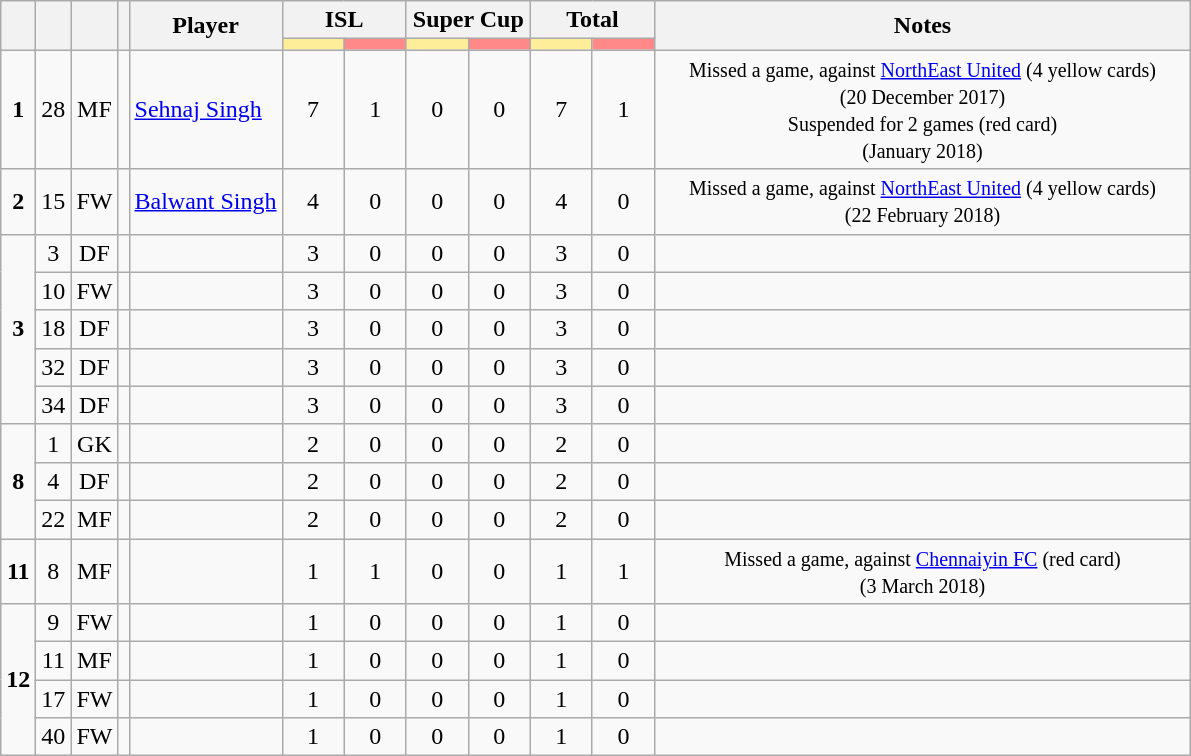<table class="wikitable" style="text-align:center;">
<tr>
<th rowspan="2" !width=15></th>
<th rowspan="2" !width=15></th>
<th rowspan="2" !width=15></th>
<th rowspan="2" !width=15></th>
<th rowspan="2">Player</th>
<th colspan="2">ISL</th>
<th colspan="2">Super Cup</th>
<th colspan="2">Total</th>
<th rowspan="2" style="width: 350px;">Notes</th>
</tr>
<tr>
<th width=34; style="background:#fe9;"></th>
<th width=34; style="background:#ff8888;"></th>
<th width=34; style="background:#fe9;"></th>
<th width=34; style="background:#ff8888;"></th>
<th width=34; style="background:#fe9;"></th>
<th width=34; style="background:#ff8888;"></th>
</tr>
<tr>
<td><strong>1</strong></td>
<td>28</td>
<td>MF</td>
<td></td>
<td align=left><a href='#'>Sehnaj Singh</a></td>
<td>7</td>
<td>1</td>
<td>0</td>
<td>0</td>
<td>7</td>
<td>1</td>
<td><small>Missed a game, against <a href='#'>NorthEast United</a> (4 yellow cards)</small><br><small>(20 December 2017)</small><br><small>Suspended for 2 games (red card)</small><br><small>(January 2018)</small></td>
</tr>
<tr>
<td><strong>2</strong></td>
<td>15</td>
<td>FW</td>
<td></td>
<td align=left><a href='#'>Balwant Singh</a></td>
<td>4</td>
<td>0</td>
<td>0</td>
<td>0</td>
<td>4</td>
<td>0</td>
<td><small>Missed a game, against <a href='#'>NorthEast United</a> (4 yellow cards)</small><br><small>(22 February 2018)</small></td>
</tr>
<tr>
<td rowspan=5><strong>3</strong></td>
<td>3</td>
<td>DF</td>
<td></td>
<td align=left></td>
<td>3</td>
<td>0</td>
<td>0</td>
<td>0</td>
<td>3</td>
<td>0</td>
<td></td>
</tr>
<tr>
<td>10</td>
<td>FW</td>
<td></td>
<td align=left></td>
<td>3</td>
<td>0</td>
<td>0</td>
<td>0</td>
<td>3</td>
<td>0</td>
<td></td>
</tr>
<tr>
<td>18</td>
<td>DF</td>
<td></td>
<td align=left></td>
<td>3</td>
<td>0</td>
<td>0</td>
<td>0</td>
<td>3</td>
<td>0</td>
<td></td>
</tr>
<tr>
<td>32</td>
<td>DF</td>
<td></td>
<td align=left></td>
<td>3</td>
<td>0</td>
<td>0</td>
<td>0</td>
<td>3</td>
<td>0</td>
<td></td>
</tr>
<tr>
<td>34</td>
<td>DF</td>
<td></td>
<td align=left></td>
<td>3</td>
<td>0</td>
<td>0</td>
<td>0</td>
<td>3</td>
<td>0</td>
<td></td>
</tr>
<tr>
<td rowspan=3><strong>8</strong></td>
<td>1</td>
<td>GK</td>
<td></td>
<td align=left></td>
<td>2</td>
<td>0</td>
<td>0</td>
<td>0</td>
<td>2</td>
<td>0</td>
<td></td>
</tr>
<tr>
<td>4</td>
<td>DF</td>
<td></td>
<td align=left></td>
<td>2</td>
<td>0</td>
<td>0</td>
<td>0</td>
<td>2</td>
<td>0</td>
<td></td>
</tr>
<tr>
<td>22</td>
<td>MF</td>
<td></td>
<td align=left></td>
<td>2</td>
<td>0</td>
<td>0</td>
<td>0</td>
<td>2</td>
<td>0</td>
<td></td>
</tr>
<tr>
<td><strong>11</strong></td>
<td>8</td>
<td>MF</td>
<td></td>
<td align=left></td>
<td>1</td>
<td>1</td>
<td>0</td>
<td>0</td>
<td>1</td>
<td>1</td>
<td><small>Missed a game, against <a href='#'>Chennaiyin FC</a> (red card)</small><br><small>(3 March 2018)</small></td>
</tr>
<tr>
<td rowspan=4><strong>12</strong></td>
<td>9</td>
<td>FW</td>
<td></td>
<td align=left></td>
<td>1</td>
<td>0</td>
<td>0</td>
<td>0</td>
<td>1</td>
<td>0</td>
<td></td>
</tr>
<tr>
<td>11</td>
<td>MF</td>
<td></td>
<td align=left></td>
<td>1</td>
<td>0</td>
<td>0</td>
<td>0</td>
<td>1</td>
<td>0</td>
<td></td>
</tr>
<tr>
<td>17</td>
<td>FW</td>
<td></td>
<td align=left></td>
<td>1</td>
<td>0</td>
<td>0</td>
<td>0</td>
<td>1</td>
<td>0</td>
<td></td>
</tr>
<tr>
<td>40</td>
<td>FW</td>
<td></td>
<td align=left></td>
<td>1</td>
<td>0</td>
<td>0</td>
<td>0</td>
<td>1</td>
<td>0</td>
<td></td>
</tr>
</table>
